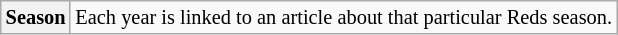<table class="wikitable plainrowheaders" style="font-size:85%">
<tr>
<th scope="row" style="text-align:center"><strong>Season</strong></th>
<td>Each year is linked to an article about that particular Reds season.<br></td>
</tr>
</table>
